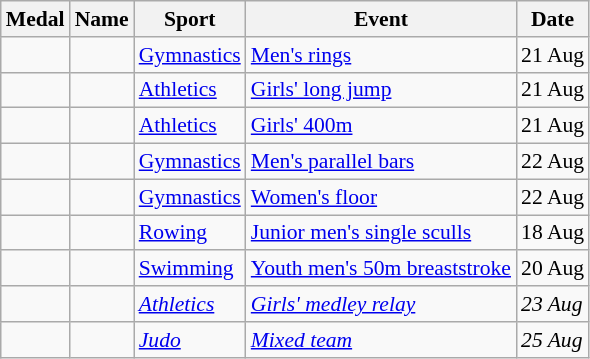<table class="wikitable sortable" style="font-size:90%">
<tr>
<th>Medal</th>
<th>Name</th>
<th>Sport</th>
<th>Event</th>
<th>Date</th>
</tr>
<tr>
<td></td>
<td></td>
<td><a href='#'>Gymnastics</a></td>
<td><a href='#'>Men's rings</a></td>
<td>21 Aug</td>
</tr>
<tr>
<td></td>
<td></td>
<td><a href='#'>Athletics</a></td>
<td><a href='#'>Girls' long jump</a></td>
<td>21 Aug</td>
</tr>
<tr>
<td></td>
<td></td>
<td><a href='#'>Athletics</a></td>
<td><a href='#'>Girls' 400m</a></td>
<td>21 Aug</td>
</tr>
<tr>
<td></td>
<td></td>
<td><a href='#'>Gymnastics</a></td>
<td><a href='#'>Men's parallel bars</a></td>
<td>22 Aug</td>
</tr>
<tr>
<td></td>
<td></td>
<td><a href='#'>Gymnastics</a></td>
<td><a href='#'>Women's floor</a></td>
<td>22 Aug</td>
</tr>
<tr>
<td></td>
<td></td>
<td><a href='#'>Rowing</a></td>
<td><a href='#'>Junior men's single sculls</a></td>
<td>18 Aug</td>
</tr>
<tr>
<td></td>
<td></td>
<td><a href='#'>Swimming</a></td>
<td><a href='#'>Youth men's 50m breaststroke</a></td>
<td>20 Aug</td>
</tr>
<tr>
<td><em></em></td>
<td><em></em></td>
<td><em><a href='#'>Athletics</a></em></td>
<td><em><a href='#'>Girls' medley relay</a></em></td>
<td><em>23 Aug</em></td>
</tr>
<tr>
<td><em></em></td>
<td><em></em></td>
<td><em><a href='#'>Judo</a></em></td>
<td><em><a href='#'>Mixed team</a></em></td>
<td><em>25 Aug</em></td>
</tr>
</table>
